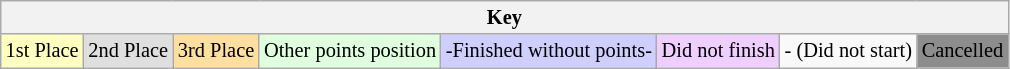<table class="wikitable" style="font-size: 85%; text-align: center; white-space: nowrap;">
<tr>
<th colspan="8" valign="middle">Key</th>
</tr>
<tr>
<td bgcolor="#FFFFBF">1st Place</td>
<td bgcolor="#DFDFDF">2nd Place</td>
<td bgcolor="#FFDF9F">3rd Place</td>
<td bgcolor="#DFFFDF">Other points position</td>
<td bgcolor="#CFCFFF">-Finished without points-</td>
<td bgcolor="#EFCFFF">Did not finish</td>
<td>- (Did not start)</td>
<td bgcolor="#8D8D8D">Cancelled</td>
</tr>
</table>
